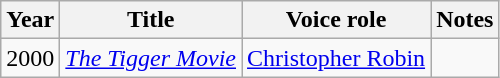<table class="wikitable">
<tr>
<th>Year</th>
<th>Title</th>
<th>Voice role</th>
<th>Notes</th>
</tr>
<tr>
<td>2000</td>
<td><em><a href='#'>The Tigger Movie</a></em></td>
<td><a href='#'>Christopher Robin</a></td>
<td></td>
</tr>
</table>
